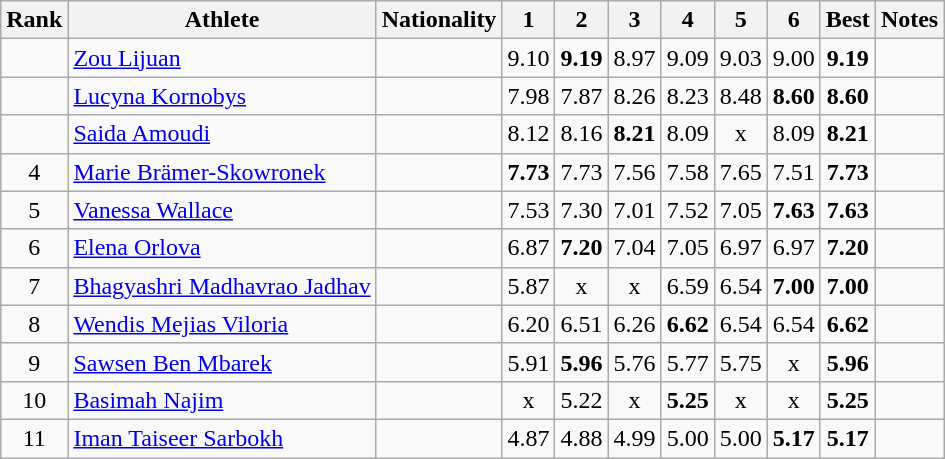<table class="wikitable sortable" style="text-align:center">
<tr>
<th>Rank</th>
<th>Athlete</th>
<th>Nationality</th>
<th>1</th>
<th>2</th>
<th>3</th>
<th>4</th>
<th>5</th>
<th>6</th>
<th>Best</th>
<th>Notes</th>
</tr>
<tr>
<td></td>
<td style="text-align:left;"><a href='#'>Zou Lijuan</a></td>
<td style="text-align:left;"></td>
<td>9.10</td>
<td><strong>9.19</strong></td>
<td>8.97</td>
<td>9.09</td>
<td>9.03</td>
<td>9.00</td>
<td><strong>9.19</strong></td>
<td><strong></strong></td>
</tr>
<tr>
<td></td>
<td style="text-align:left;"><a href='#'>Lucyna Kornobys</a></td>
<td style="text-align:left;"></td>
<td>7.98</td>
<td>7.87</td>
<td>8.26</td>
<td>8.23</td>
<td>8.48</td>
<td><strong>8.60</strong></td>
<td><strong>8.60</strong></td>
<td></td>
</tr>
<tr>
<td></td>
<td style="text-align:left;"><a href='#'>Saida Amoudi</a></td>
<td style="text-align:left;"></td>
<td>8.12</td>
<td>8.16</td>
<td><strong>8.21</strong></td>
<td>8.09</td>
<td>x</td>
<td>8.09</td>
<td><strong>8.21</strong></td>
<td></td>
</tr>
<tr>
<td>4</td>
<td style="text-align:left;"><a href='#'>Marie Brämer-Skowronek</a></td>
<td style="text-align:left;"></td>
<td><strong>7.73</strong></td>
<td>7.73</td>
<td>7.56</td>
<td>7.58</td>
<td>7.65</td>
<td>7.51</td>
<td><strong>7.73</strong></td>
<td></td>
</tr>
<tr>
<td>5</td>
<td style="text-align:left;"><a href='#'>Vanessa Wallace</a></td>
<td style="text-align:left;"></td>
<td>7.53</td>
<td>7.30</td>
<td>7.01</td>
<td>7.52</td>
<td>7.05</td>
<td><strong>7.63</strong></td>
<td><strong>7.63</strong></td>
<td></td>
</tr>
<tr>
<td>6</td>
<td style="text-align:left;"><a href='#'>Elena Orlova</a></td>
<td style="text-align:left;"></td>
<td>6.87</td>
<td><strong>7.20</strong></td>
<td>7.04</td>
<td>7.05</td>
<td>6.97</td>
<td>6.97</td>
<td><strong>7.20</strong></td>
<td></td>
</tr>
<tr>
<td>7</td>
<td style="text-align:left;"><a href='#'>Bhagyashri Madhavrao Jadhav</a></td>
<td style="text-align:left;"></td>
<td>5.87</td>
<td>x</td>
<td>x</td>
<td>6.59</td>
<td>6.54</td>
<td><strong>7.00</strong></td>
<td><strong>7.00</strong></td>
<td></td>
</tr>
<tr>
<td>8</td>
<td style="text-align:left;"><a href='#'>Wendis Mejias Viloria</a></td>
<td style="text-align:left;"></td>
<td>6.20</td>
<td>6.51</td>
<td>6.26</td>
<td><strong>6.62</strong></td>
<td>6.54</td>
<td>6.54</td>
<td><strong>6.62</strong></td>
<td></td>
</tr>
<tr>
<td>9</td>
<td style="text-align:left;"><a href='#'>Sawsen Ben Mbarek</a></td>
<td style="text-align:left;"></td>
<td>5.91</td>
<td><strong>5.96</strong></td>
<td>5.76</td>
<td>5.77</td>
<td>5.75</td>
<td>x</td>
<td><strong>5.96</strong></td>
<td></td>
</tr>
<tr>
<td>10</td>
<td style="text-align:left;"><a href='#'>Basimah Najim</a></td>
<td style="text-align:left;"></td>
<td>x</td>
<td>5.22</td>
<td>x</td>
<td><strong>5.25</strong></td>
<td>x</td>
<td>x</td>
<td><strong>5.25</strong></td>
<td></td>
</tr>
<tr>
<td>11</td>
<td style="text-align:left;"><a href='#'>Iman Taiseer Sarbokh</a></td>
<td style="text-align:left;"></td>
<td>4.87</td>
<td>4.88</td>
<td>4.99</td>
<td>5.00</td>
<td>5.00</td>
<td><strong>5.17</strong></td>
<td><strong>5.17</strong></td>
<td></td>
</tr>
</table>
